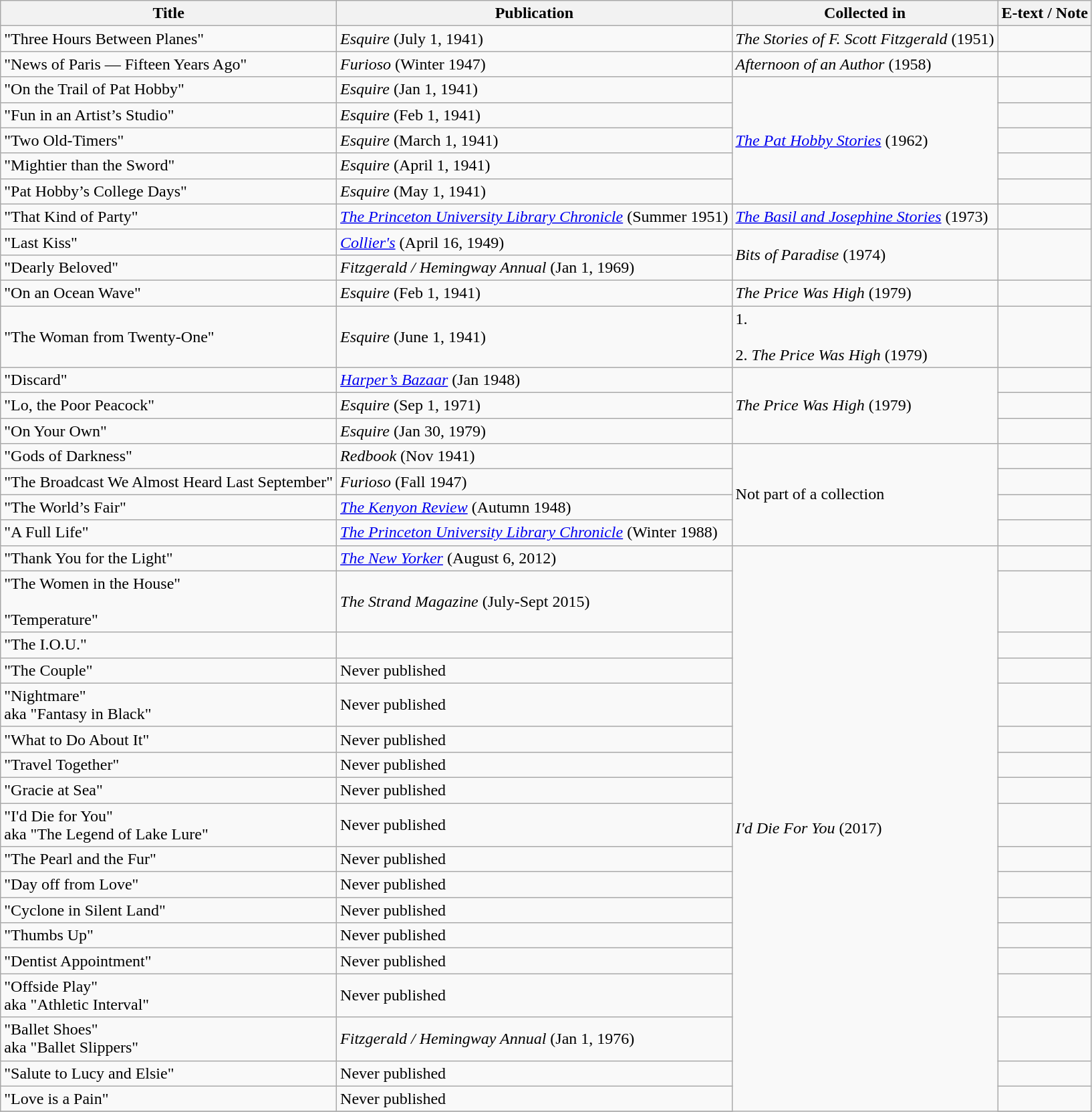<table class="wikitable">
<tr>
<th>Title</th>
<th>Publication</th>
<th>Collected in</th>
<th>E-text / Note</th>
</tr>
<tr>
<td>"Three Hours Between Planes"</td>
<td><em>Esquire</em> (July 1, 1941)</td>
<td><em>The Stories of F. Scott Fitzgerald</em> (1951)</td>
<td></td>
</tr>
<tr>
<td>"News of Paris — Fifteen Years Ago"</td>
<td><em>Furioso</em> (Winter 1947)</td>
<td><em>Afternoon of an Author</em> (1958)</td>
<td></td>
</tr>
<tr>
<td>"On the Trail of Pat Hobby"</td>
<td><em>Esquire</em> (Jan 1, 1941)</td>
<td rowspan=5><em><a href='#'>The Pat Hobby Stories</a></em> (1962)</td>
<td></td>
</tr>
<tr>
<td>"Fun in an Artist’s Studio"</td>
<td><em>Esquire</em> (Feb 1, 1941)</td>
<td></td>
</tr>
<tr>
<td>"Two Old-Timers"</td>
<td><em>Esquire</em> (March 1, 1941)</td>
<td></td>
</tr>
<tr>
<td>"Mightier than the Sword"</td>
<td><em>Esquire</em> (April 1, 1941)</td>
<td></td>
</tr>
<tr>
<td>"Pat Hobby’s College Days"</td>
<td><em>Esquire</em> (May 1, 1941)</td>
<td></td>
</tr>
<tr>
<td>"That Kind of Party"</td>
<td><em><a href='#'>The Princeton University Library Chronicle</a></em> (Summer 1951)</td>
<td><em><a href='#'>The Basil and Josephine Stories</a></em> (1973)</td>
<td></td>
</tr>
<tr>
<td>"Last Kiss"</td>
<td><em><a href='#'>Collier's</a></em> (April 16, 1949)</td>
<td rowspan=2><em>Bits of Paradise</em> (1974)</td>
<td rowspan=2></td>
</tr>
<tr>
<td>"Dearly Beloved"</td>
<td><em>Fitzgerald / Hemingway Annual</em> (Jan 1, 1969)</td>
</tr>
<tr>
<td>"On an Ocean Wave"</td>
<td><em>Esquire</em> (Feb 1, 1941)</td>
<td><em>The Price Was High</em> (1979)</td>
<td></td>
</tr>
<tr>
<td>"The Woman from Twenty-One"</td>
<td><em>Esquire</em> (June 1, 1941)</td>
<td>1. <br><br>2. <em>The Price Was High</em> (1979)</td>
</tr>
<tr>
<td>"Discard"</td>
<td><em><a href='#'>Harper’s Bazaar</a></em> (Jan 1948)</td>
<td rowspan=3><em>The Price Was High</em> (1979)</td>
<td></td>
</tr>
<tr>
<td>"Lo, the Poor Peacock"</td>
<td><em>Esquire</em> (Sep 1, 1971)</td>
<td></td>
</tr>
<tr>
<td>"On Your Own"</td>
<td><em>Esquire</em> (Jan 30, 1979)</td>
<td></td>
</tr>
<tr>
<td>"Gods of Darkness"</td>
<td><em>Redbook</em> (Nov 1941)</td>
<td rowspan=4>Not part of a collection</td>
<td></td>
</tr>
<tr>
<td>"The Broadcast We Almost Heard Last September"</td>
<td><em>Furioso</em> (Fall 1947)</td>
<td></td>
</tr>
<tr>
<td>"The World’s Fair"</td>
<td><em><a href='#'>The Kenyon Review</a></em> (Autumn 1948)</td>
<td></td>
</tr>
<tr>
<td>"A Full Life"</td>
<td><em><a href='#'>The Princeton University Library Chronicle</a></em> (Winter 1988)</td>
<td></td>
</tr>
<tr>
<td>"Thank You for the Light"</td>
<td><em><a href='#'>The New Yorker</a></em> (August 6, 2012)</td>
<td rowspan=20><em>I'd Die For You</em> (2017)</td>
<td></td>
</tr>
<tr>
<td>"The Women in the House"<br><br>"Temperature"<br></td>
<td><em>The Strand Magazine</em> (July-Sept 2015)</td>
<td></td>
</tr>
<tr>
<td>"The I.O.U."</td>
<td></td>
<td></td>
</tr>
<tr>
<td>"The Couple"</td>
<td>Never published</td>
<td></td>
</tr>
<tr>
<td>"Nightmare"<br>aka "Fantasy in Black"</td>
<td>Never published</td>
<td></td>
</tr>
<tr>
<td>"What to Do About It"</td>
<td>Never published</td>
<td></td>
</tr>
<tr>
<td>"Travel Together"</td>
<td>Never published</td>
<td></td>
</tr>
<tr>
<td>"Gracie at Sea"</td>
<td>Never published</td>
<td></td>
</tr>
<tr>
<td>"I'd Die for You"<br>aka "The Legend of Lake Lure"</td>
<td>Never published</td>
<td></td>
</tr>
<tr>
<td>"The Pearl and the Fur"</td>
<td>Never published</td>
<td></td>
</tr>
<tr>
<td>"Day off from Love"</td>
<td>Never published</td>
<td></td>
</tr>
<tr>
<td>"Cyclone in Silent Land"</td>
<td>Never published</td>
<td></td>
</tr>
<tr>
<td>"Thumbs Up"</td>
<td>Never published</td>
<td></td>
</tr>
<tr>
<td>"Dentist Appointment"</td>
<td>Never published</td>
<td></td>
</tr>
<tr>
<td>"Offside Play"<br>aka "Athletic Interval"</td>
<td>Never published</td>
<td></td>
</tr>
<tr>
<td>"Ballet Shoes"<br>aka "Ballet Slippers"</td>
<td><em>Fitzgerald / Hemingway Annual</em> (Jan 1, 1976)</td>
<td></td>
</tr>
<tr>
<td>"Salute to Lucy and Elsie"</td>
<td>Never published</td>
<td></td>
</tr>
<tr>
<td>"Love is a Pain"</td>
<td>Never published</td>
<td></td>
</tr>
<tr>
</tr>
</table>
